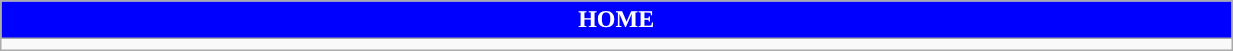<table class="wikitable collapsible collapsed" style="width:65%">
<tr>
<th colspan=6 ! style="color:white; background:blue">HOME</th>
</tr>
<tr>
<td></td>
</tr>
</table>
